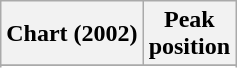<table class="wikitable sortable plainrowheaders" style="text-align:center">
<tr>
<th scope="col">Chart (2002)</th>
<th scope="col">Peak<br>position</th>
</tr>
<tr>
</tr>
<tr>
</tr>
<tr>
</tr>
<tr>
</tr>
<tr>
</tr>
</table>
